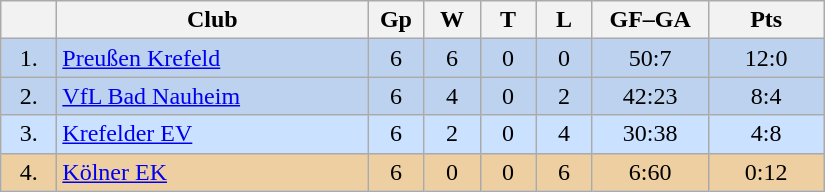<table class="wikitable">
<tr>
<th width="30"></th>
<th width="200">Club</th>
<th width="30">Gp</th>
<th width="30">W</th>
<th width="30">T</th>
<th width="30">L</th>
<th width="70">GF–GA</th>
<th width="70">Pts</th>
</tr>
<tr bgcolor="#BCD2EE" align="center">
<td>1.</td>
<td align="left"><a href='#'>Preußen Krefeld</a></td>
<td>6</td>
<td>6</td>
<td>0</td>
<td>0</td>
<td>50:7</td>
<td>12:0</td>
</tr>
<tr bgcolor=#BCD2EE align="center">
<td>2.</td>
<td align="left"><a href='#'>VfL Bad Nauheim</a></td>
<td>6</td>
<td>4</td>
<td>0</td>
<td>2</td>
<td>42:23</td>
<td>8:4</td>
</tr>
<tr bgcolor=#CAE1FF align="center">
<td>3.</td>
<td align="left"><a href='#'>Krefelder EV</a></td>
<td>6</td>
<td>2</td>
<td>0</td>
<td>4</td>
<td>30:38</td>
<td>4:8</td>
</tr>
<tr bgcolor=#EECFA1 align="center">
<td>4.</td>
<td align="left"><a href='#'>Kölner EK</a></td>
<td>6</td>
<td>0</td>
<td>0</td>
<td>6</td>
<td>6:60</td>
<td>0:12</td>
</tr>
</table>
